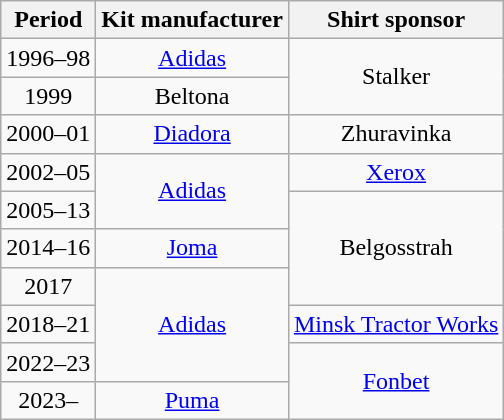<table class="wikitable" style="text-align: center">
<tr>
<th>Period</th>
<th>Kit manufacturer</th>
<th>Shirt sponsor</th>
</tr>
<tr>
<td>1996–98</td>
<td><a href='#'>Adidas</a></td>
<td rowspan=2>Stalker</td>
</tr>
<tr>
<td>1999</td>
<td>Beltona</td>
</tr>
<tr>
<td>2000–01</td>
<td><a href='#'>Diadora</a></td>
<td>Zhuravinka</td>
</tr>
<tr>
<td>2002–05</td>
<td rowspan=2><a href='#'>Adidas</a></td>
<td><a href='#'>Xerox</a></td>
</tr>
<tr>
<td>2005–13</td>
<td rowspan=3>Belgosstrah</td>
</tr>
<tr>
<td>2014–16</td>
<td><a href='#'>Joma</a></td>
</tr>
<tr>
<td>2017</td>
<td rowspan=3><a href='#'>Adidas</a></td>
</tr>
<tr>
<td>2018–21</td>
<td><a href='#'>Minsk Tractor Works</a></td>
</tr>
<tr>
<td>2022–23</td>
<td rowspan=2><a href='#'>Fonbet</a></td>
</tr>
<tr>
<td>2023–</td>
<td><a href='#'>Puma</a></td>
</tr>
</table>
